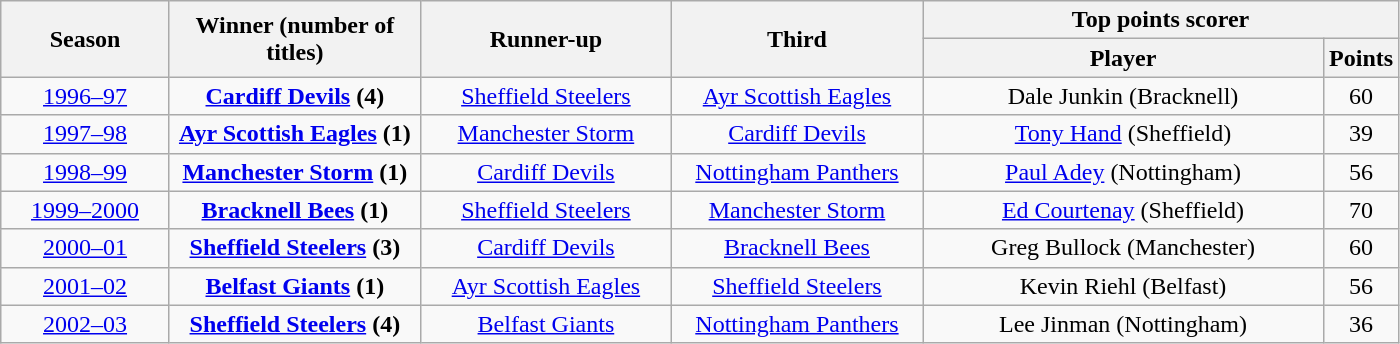<table class="wikitable" style="text-align: center;">
<tr>
<th rowspan=2 width=105>Season</th>
<th rowspan=2 width=160>Winner (number of titles)</th>
<th rowspan=2 width=160>Runner-up</th>
<th rowspan=2 width=160>Third</th>
<th colspan=2>Top points scorer</th>
</tr>
<tr>
<th width=260>Player</th>
<th>Points</th>
</tr>
<tr>
<td><a href='#'>1996–97</a></td>
<td><strong><a href='#'>Cardiff Devils</a> (4)</strong></td>
<td><a href='#'>Sheffield Steelers</a></td>
<td><a href='#'>Ayr Scottish Eagles</a></td>
<td>Dale Junkin (Bracknell)</td>
<td>60</td>
</tr>
<tr>
<td><a href='#'>1997–98</a></td>
<td><strong><a href='#'>Ayr Scottish Eagles</a> (1)</strong></td>
<td><a href='#'>Manchester Storm</a></td>
<td><a href='#'>Cardiff Devils</a></td>
<td><a href='#'>Tony Hand</a> (Sheffield)</td>
<td>39</td>
</tr>
<tr>
<td><a href='#'>1998–99</a></td>
<td><strong><a href='#'>Manchester Storm</a> (1)</strong></td>
<td><a href='#'>Cardiff Devils</a></td>
<td><a href='#'>Nottingham Panthers</a></td>
<td><a href='#'>Paul Adey</a> (Nottingham)</td>
<td>56</td>
</tr>
<tr>
<td><a href='#'>1999–2000</a></td>
<td><strong><a href='#'>Bracknell Bees</a> (1)</strong></td>
<td><a href='#'>Sheffield Steelers</a></td>
<td><a href='#'>Manchester Storm</a></td>
<td><a href='#'>Ed Courtenay</a> (Sheffield)</td>
<td>70</td>
</tr>
<tr>
<td><a href='#'>2000–01</a></td>
<td><strong><a href='#'>Sheffield Steelers</a> (3)</strong></td>
<td><a href='#'>Cardiff Devils</a></td>
<td><a href='#'>Bracknell Bees</a></td>
<td>Greg Bullock (Manchester)</td>
<td>60</td>
</tr>
<tr>
<td><a href='#'>2001–02</a></td>
<td><strong><a href='#'>Belfast Giants</a> (1)</strong></td>
<td><a href='#'>Ayr Scottish Eagles</a></td>
<td><a href='#'>Sheffield Steelers</a></td>
<td>Kevin Riehl (Belfast)</td>
<td>56</td>
</tr>
<tr>
<td><a href='#'>2002–03</a></td>
<td><strong><a href='#'>Sheffield Steelers</a> (4)</strong></td>
<td><a href='#'>Belfast Giants</a></td>
<td><a href='#'>Nottingham Panthers</a></td>
<td>Lee Jinman (Nottingham)</td>
<td>36</td>
</tr>
</table>
